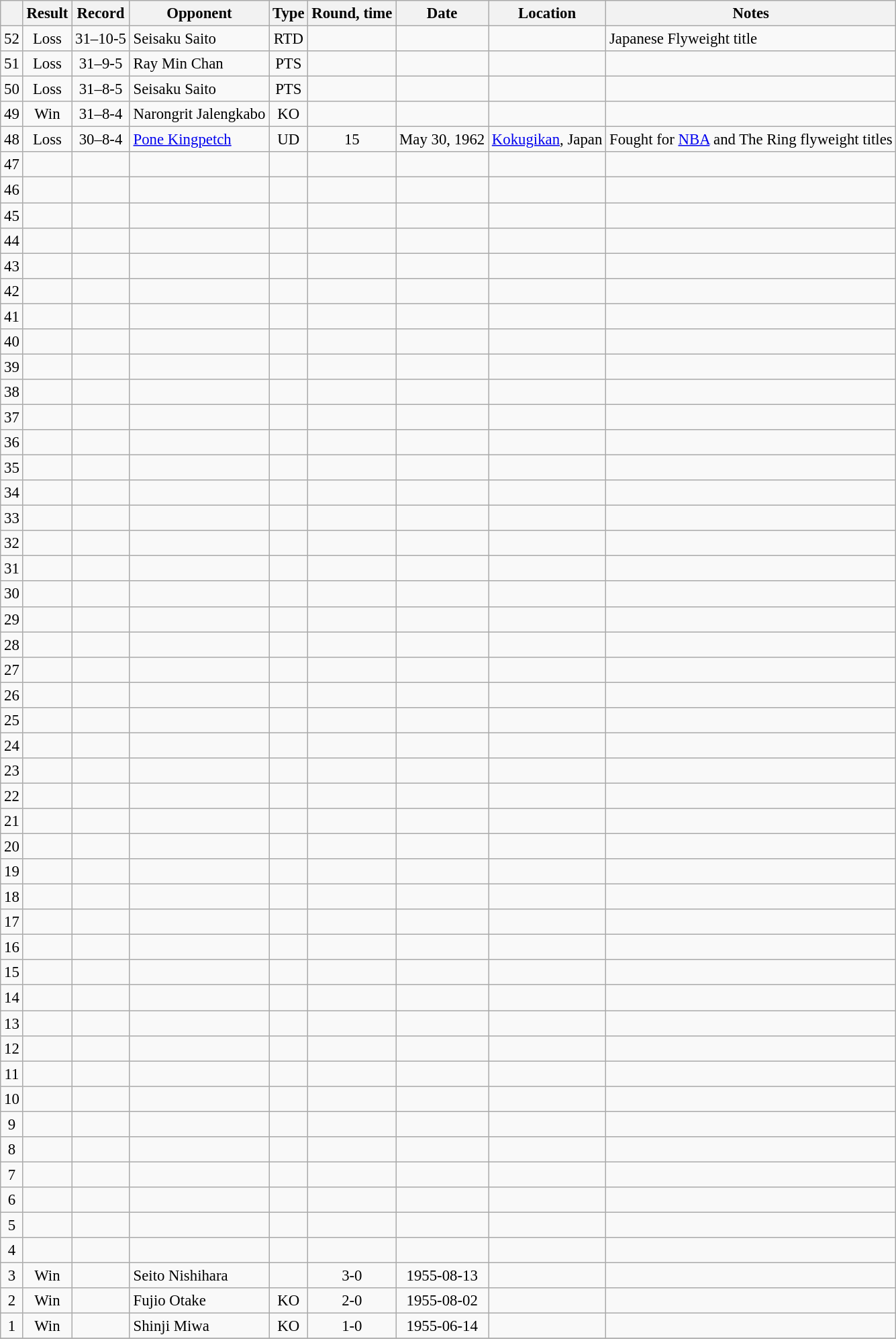<table class="wikitable" style="text-align:center; font-size:95%">
<tr>
<th></th>
<th>Result</th>
<th>Record</th>
<th>Opponent</th>
<th>Type</th>
<th>Round, time</th>
<th>Date</th>
<th>Location</th>
<th>Notes</th>
</tr>
<tr>
<td>52</td>
<td>Loss</td>
<td>31–10-5</td>
<td style="text-align:left;">Seisaku Saito</td>
<td>RTD</td>
<td></td>
<td></td>
<td style="text-align:left;"></td>
<td style="text-align:left;">Japanese Flyweight title</td>
</tr>
<tr>
<td>51</td>
<td>Loss</td>
<td>31–9-5</td>
<td style="text-align:left;">Ray Min Chan</td>
<td>PTS</td>
<td></td>
<td></td>
<td style="text-align:left;"></td>
<td style="text-align:left;"></td>
</tr>
<tr>
<td>50</td>
<td>Loss</td>
<td>31–8-5</td>
<td style="text-align:left;">Seisaku Saito</td>
<td>PTS</td>
<td></td>
<td></td>
<td style="text-align:left;"></td>
<td style="text-align:left;"></td>
</tr>
<tr>
<td>49</td>
<td>Win</td>
<td>31–8-4</td>
<td style="text-align:left;">Narongrit Jalengkabo</td>
<td>KO</td>
<td></td>
<td></td>
<td style="text-align:left;"></td>
<td style="text-align:left;"></td>
</tr>
<tr>
<td>48</td>
<td>Loss</td>
<td>30–8-4</td>
<td style="text-align:left;"><a href='#'>Pone Kingpetch</a></td>
<td>UD</td>
<td>15</td>
<td>May 30, 1962</td>
<td style="text-align:left;"><a href='#'>Kokugikan</a>, Japan</td>
<td style="text-align:left;">Fought for <a href='#'>NBA</a> and The Ring flyweight titles</td>
</tr>
<tr>
<td>47</td>
<td></td>
<td></td>
<td style="text-align:left;"></td>
<td></td>
<td></td>
<td></td>
<td style="text-align:left;"></td>
<td style="text-align:left;"></td>
</tr>
<tr>
<td>46</td>
<td></td>
<td></td>
<td style="text-align:left;"></td>
<td></td>
<td></td>
<td></td>
<td style="text-align:left;"></td>
<td style="text-align:left;"></td>
</tr>
<tr>
<td>45</td>
<td></td>
<td></td>
<td style="text-align:left;"></td>
<td></td>
<td></td>
<td></td>
<td style="text-align:left;"></td>
<td style="text-align:left;"></td>
</tr>
<tr>
<td>44</td>
<td></td>
<td></td>
<td style="text-align:left;"></td>
<td></td>
<td></td>
<td></td>
<td style="text-align:left;"></td>
<td style="text-align:left;"></td>
</tr>
<tr>
<td>43</td>
<td></td>
<td></td>
<td style="text-align:left;"></td>
<td></td>
<td></td>
<td></td>
<td style="text-align:left;"></td>
<td style="text-align:left;"></td>
</tr>
<tr>
<td>42</td>
<td></td>
<td></td>
<td style="text-align:left;"></td>
<td></td>
<td></td>
<td></td>
<td style="text-align:left;"></td>
<td style="text-align:left;"></td>
</tr>
<tr>
<td>41</td>
<td></td>
<td></td>
<td style="text-align:left;"></td>
<td></td>
<td></td>
<td></td>
<td style="text-align:left;"></td>
<td style="text-align:left;"></td>
</tr>
<tr>
<td>40</td>
<td></td>
<td></td>
<td style="text-align:left;"></td>
<td></td>
<td></td>
<td></td>
<td style="text-align:left;"></td>
<td style="text-align:left;"></td>
</tr>
<tr>
<td>39</td>
<td></td>
<td></td>
<td style="text-align:left;"></td>
<td></td>
<td></td>
<td></td>
<td style="text-align:left;"></td>
<td style="text-align:left;"></td>
</tr>
<tr>
<td>38</td>
<td></td>
<td></td>
<td style="text-align:left;"></td>
<td></td>
<td></td>
<td></td>
<td style="text-align:left;"></td>
<td style="text-align:left;"></td>
</tr>
<tr>
<td>37</td>
<td></td>
<td></td>
<td style="text-align:left;"></td>
<td></td>
<td></td>
<td></td>
<td style="text-align:left;"></td>
<td style="text-align:left;"></td>
</tr>
<tr>
<td>36</td>
<td></td>
<td></td>
<td style="text-align:left;"></td>
<td></td>
<td></td>
<td></td>
<td style="text-align:left;"></td>
<td style="text-align:left;"></td>
</tr>
<tr>
<td>35</td>
<td></td>
<td></td>
<td style="text-align:left;"></td>
<td></td>
<td></td>
<td></td>
<td style="text-align:left;"></td>
<td style="text-align:left;"></td>
</tr>
<tr>
<td>34</td>
<td></td>
<td></td>
<td style="text-align:left;"></td>
<td></td>
<td></td>
<td></td>
<td style="text-align:left;"></td>
<td style="text-align:left;"></td>
</tr>
<tr>
<td>33</td>
<td></td>
<td></td>
<td style="text-align:left;"></td>
<td></td>
<td></td>
<td></td>
<td style="text-align:left;"></td>
<td style="text-align:left;"></td>
</tr>
<tr>
<td>32</td>
<td></td>
<td></td>
<td style="text-align:left;"></td>
<td></td>
<td></td>
<td></td>
<td style="text-align:left;"></td>
<td style="text-align:left;"></td>
</tr>
<tr>
<td>31</td>
<td></td>
<td></td>
<td style="text-align:left;"></td>
<td></td>
<td></td>
<td></td>
<td style="text-align:left;"></td>
<td style="text-align:left;"></td>
</tr>
<tr>
<td>30</td>
<td></td>
<td></td>
<td style="text-align:left;"></td>
<td></td>
<td></td>
<td></td>
<td style="text-align:left;"></td>
<td style="text-align:left;"></td>
</tr>
<tr>
<td>29</td>
<td></td>
<td></td>
<td style="text-align:left;"></td>
<td></td>
<td></td>
<td></td>
<td style="text-align:left;"></td>
<td style="text-align:left;"></td>
</tr>
<tr>
<td>28</td>
<td></td>
<td></td>
<td style="text-align:left;"></td>
<td></td>
<td></td>
<td></td>
<td style="text-align:left;"></td>
<td style="text-align:left;"></td>
</tr>
<tr>
<td>27</td>
<td></td>
<td></td>
<td style="text-align:left;"></td>
<td></td>
<td></td>
<td></td>
<td style="text-align:left;"></td>
<td style="text-align:left;"></td>
</tr>
<tr>
<td>26</td>
<td></td>
<td></td>
<td style="text-align:left;"></td>
<td></td>
<td></td>
<td></td>
<td style="text-align:left;"></td>
<td style="text-align:left;"></td>
</tr>
<tr>
<td>25</td>
<td></td>
<td></td>
<td style="text-align:left;"></td>
<td></td>
<td></td>
<td></td>
<td style="text-align:left;"></td>
<td style="text-align:left;"></td>
</tr>
<tr>
<td>24</td>
<td></td>
<td></td>
<td style="text-align:left;"></td>
<td></td>
<td></td>
<td></td>
<td style="text-align:left;"></td>
<td style="text-align:left;"></td>
</tr>
<tr>
<td>23</td>
<td></td>
<td></td>
<td style="text-align:left;"></td>
<td></td>
<td></td>
<td></td>
<td style="text-align:left;"></td>
<td style="text-align:left;"></td>
</tr>
<tr>
<td>22</td>
<td></td>
<td></td>
<td style="text-align:left;"></td>
<td></td>
<td></td>
<td></td>
<td style="text-align:left;"></td>
<td style="text-align:left;"></td>
</tr>
<tr>
<td>21</td>
<td></td>
<td></td>
<td style="text-align:left;"></td>
<td></td>
<td></td>
<td></td>
<td style="text-align:left;"></td>
<td style="text-align:left;"></td>
</tr>
<tr>
<td>20</td>
<td></td>
<td></td>
<td style="text-align:left;"></td>
<td></td>
<td></td>
<td></td>
<td style="text-align:left;"></td>
<td style="text-align:left;"></td>
</tr>
<tr>
<td>19</td>
<td></td>
<td></td>
<td style="text-align:left;"></td>
<td></td>
<td></td>
<td></td>
<td style="text-align:left;"></td>
<td style="text-align:left;"></td>
</tr>
<tr>
<td>18</td>
<td></td>
<td></td>
<td style="text-align:left;"></td>
<td></td>
<td></td>
<td></td>
<td style="text-align:left;"></td>
<td style="text-align:left;"></td>
</tr>
<tr>
<td>17</td>
<td></td>
<td></td>
<td style="text-align:left;"></td>
<td></td>
<td></td>
<td></td>
<td style="text-align:left;"></td>
<td style="text-align:left;"></td>
</tr>
<tr>
<td>16</td>
<td></td>
<td></td>
<td style="text-align:left;"></td>
<td></td>
<td></td>
<td></td>
<td style="text-align:left;"></td>
<td style="text-align:left;"></td>
</tr>
<tr>
<td>15</td>
<td></td>
<td></td>
<td style="text-align:left;"></td>
<td></td>
<td></td>
<td></td>
<td style="text-align:left;"></td>
<td style="text-align:left;"></td>
</tr>
<tr>
<td>14</td>
<td></td>
<td></td>
<td style="text-align:left;"></td>
<td></td>
<td></td>
<td></td>
<td style="text-align:left;"></td>
<td style="text-align:left;"></td>
</tr>
<tr>
<td>13</td>
<td></td>
<td></td>
<td style="text-align:left;"></td>
<td></td>
<td></td>
<td></td>
<td style="text-align:left;"></td>
<td style="text-align:left;"></td>
</tr>
<tr>
<td>12</td>
<td></td>
<td></td>
<td style="text-align:left;"></td>
<td></td>
<td></td>
<td></td>
<td style="text-align:left;"></td>
<td style="text-align:left;"></td>
</tr>
<tr>
<td>11</td>
<td></td>
<td></td>
<td style="text-align:left;"></td>
<td></td>
<td></td>
<td></td>
<td style="text-align:left;"></td>
<td style="text-align:left;"></td>
</tr>
<tr>
<td>10</td>
<td></td>
<td></td>
<td style="text-align:left;"></td>
<td></td>
<td></td>
<td></td>
<td style="text-align:left;"></td>
<td style="text-align:left;"></td>
</tr>
<tr>
<td>9</td>
<td></td>
<td></td>
<td style="text-align:left;"></td>
<td></td>
<td></td>
<td></td>
<td style="text-align:left;"></td>
<td style="text-align:left;"></td>
</tr>
<tr>
<td>8</td>
<td></td>
<td></td>
<td style="text-align:left;"></td>
<td></td>
<td></td>
<td></td>
<td style="text-align:left;"></td>
<td style="text-align:left;"></td>
</tr>
<tr>
<td>7</td>
<td></td>
<td></td>
<td style="text-align:left;"></td>
<td></td>
<td></td>
<td></td>
<td style="text-align:left;"></td>
<td style="text-align:left;"></td>
</tr>
<tr>
<td>6</td>
<td></td>
<td></td>
<td style="text-align:left;"></td>
<td></td>
<td></td>
<td></td>
<td style="text-align:left;"></td>
<td style="text-align:left;"></td>
</tr>
<tr>
<td>5</td>
<td></td>
<td></td>
<td style="text-align:left;"></td>
<td></td>
<td></td>
<td></td>
<td style="text-align:left;"></td>
<td style="text-align:left;"></td>
</tr>
<tr>
<td>4</td>
<td></td>
<td></td>
<td style="text-align:left;"></td>
<td></td>
<td></td>
<td></td>
<td style="text-align:left;"></td>
<td style="text-align:left;"></td>
</tr>
<tr>
<td>3</td>
<td>Win</td>
<td></td>
<td style="text-align:left;">Seito Nishihara</td>
<td></td>
<td>3-0</td>
<td>1955-08-13</td>
<td style="text-align:left;"></td>
<td style="text-align:left;"></td>
</tr>
<tr>
<td>2</td>
<td>Win</td>
<td></td>
<td style="text-align:left;">Fujio Otake</td>
<td>KO</td>
<td>2-0</td>
<td>1955-08-02</td>
<td style="text-align:left;"></td>
<td style="text-align:left;"></td>
</tr>
<tr>
<td>1</td>
<td>Win</td>
<td></td>
<td style="text-align:left;">Shinji Miwa</td>
<td>KO</td>
<td>1-0</td>
<td>1955-06-14</td>
<td style="text-align:left;"></td>
<td style="text-align:left;"></td>
</tr>
<tr>
</tr>
</table>
